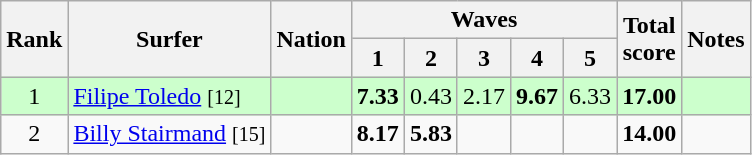<table class="wikitable sortable" style="text-align:center">
<tr>
<th rowspan=2>Rank</th>
<th rowspan=2>Surfer</th>
<th rowspan=2>Nation</th>
<th colspan=5>Waves</th>
<th rowspan=2>Total<br>score</th>
<th rowspan=2>Notes</th>
</tr>
<tr>
<th>1</th>
<th>2</th>
<th>3</th>
<th>4</th>
<th>5</th>
</tr>
<tr bgcolor=ccffcc>
<td>1</td>
<td align=left><a href='#'>Filipe Toledo</a> <small>[12]</small></td>
<td align=left></td>
<td><strong>7.33</strong></td>
<td>0.43</td>
<td>2.17</td>
<td><strong>9.67</strong></td>
<td>6.33</td>
<td><strong>17.00</strong></td>
<td></td>
</tr>
<tr>
<td>2</td>
<td align=left><a href='#'>Billy Stairmand</a> <small>[15]</small></td>
<td align=left></td>
<td><strong>8.17</strong></td>
<td><strong>5.83</strong></td>
<td></td>
<td></td>
<td></td>
<td><strong>14.00</strong></td>
<td></td>
</tr>
</table>
